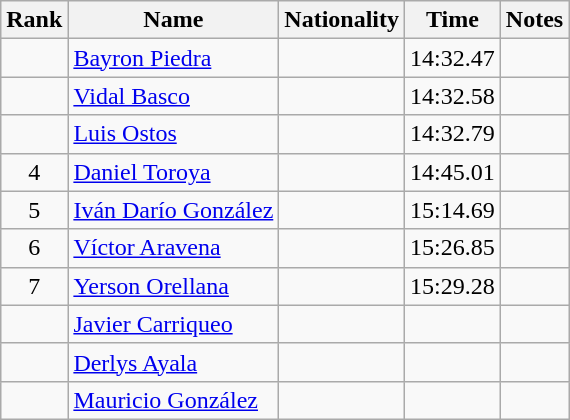<table class="wikitable sortable" style="text-align:center">
<tr>
<th>Rank</th>
<th>Name</th>
<th>Nationality</th>
<th>Time</th>
<th>Notes</th>
</tr>
<tr>
<td></td>
<td align=left><a href='#'>Bayron Piedra</a></td>
<td align=left></td>
<td>14:32.47</td>
<td></td>
</tr>
<tr>
<td></td>
<td align=left><a href='#'>Vidal Basco</a></td>
<td align=left></td>
<td>14:32.58</td>
<td></td>
</tr>
<tr>
<td></td>
<td align=left><a href='#'>Luis Ostos</a></td>
<td align=left></td>
<td>14:32.79</td>
<td></td>
</tr>
<tr>
<td>4</td>
<td align=left><a href='#'>Daniel Toroya</a></td>
<td align=left></td>
<td>14:45.01</td>
<td></td>
</tr>
<tr>
<td>5</td>
<td align=left><a href='#'>Iván Darío González</a></td>
<td align=left></td>
<td>15:14.69</td>
<td></td>
</tr>
<tr>
<td>6</td>
<td align=left><a href='#'>Víctor Aravena</a></td>
<td align=left></td>
<td>15:26.85</td>
<td></td>
</tr>
<tr>
<td>7</td>
<td align=left><a href='#'>Yerson Orellana</a></td>
<td align=left></td>
<td>15:29.28</td>
<td></td>
</tr>
<tr>
<td></td>
<td align=left><a href='#'>Javier Carriqueo</a></td>
<td align=left></td>
<td></td>
<td></td>
</tr>
<tr>
<td></td>
<td align=left><a href='#'>Derlys Ayala</a></td>
<td align=left></td>
<td></td>
<td></td>
</tr>
<tr>
<td></td>
<td align=left><a href='#'>Mauricio González</a></td>
<td align=left></td>
<td></td>
<td></td>
</tr>
</table>
